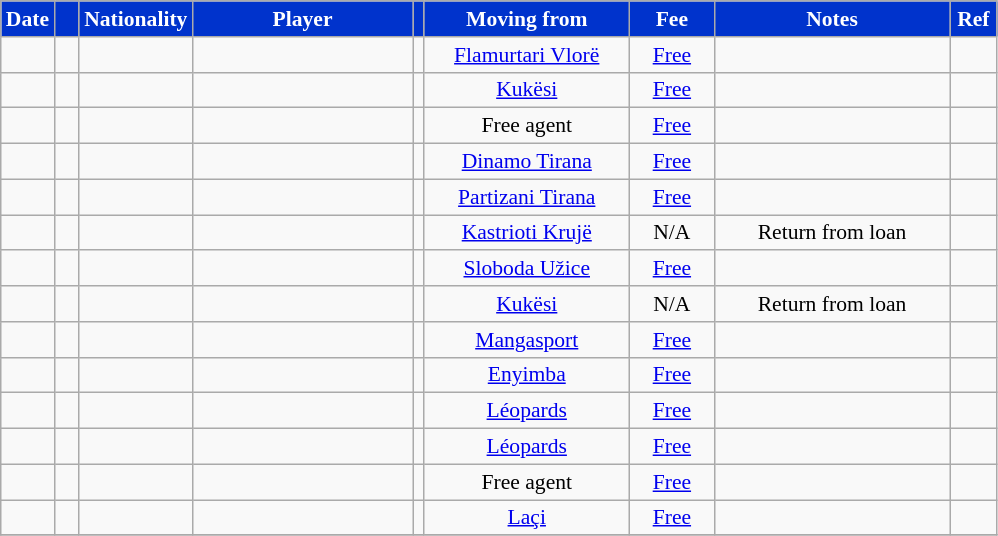<table class="wikitable"  style="text-align:center; font-size:90%; ">
<tr>
<th style="background:#03c; color:white; width:15px;">Date</th>
<th style="background:#03c; color:white; width:10px;"></th>
<th style="background:#03c; color:white; width:10px;">Nationality</th>
<th style="background:#03c; color:white; width:140px;">Player</th>
<th style="background:#03c; color:white; width:1px;"></th>
<th style="background:#03c; color:white; width:130px;">Moving from</th>
<th style="background:#03c; color:white; width:50px;">Fee</th>
<th style="background:#03c; color:white; width:150px;">Notes</th>
<th style="background:#03c; color:white; width:25px;">Ref</th>
</tr>
<tr>
<td></td>
<td align=center></td>
<td align=center></td>
<td></td>
<td></td>
<td><a href='#'>Flamurtari Vlorë</a></td>
<td align=center><a href='#'>Free</a></td>
<td align=center></td>
<td align=center></td>
</tr>
<tr>
<td></td>
<td align=center></td>
<td align=center></td>
<td></td>
<td></td>
<td><a href='#'>Kukësi</a></td>
<td align=center><a href='#'>Free</a></td>
<td align=center></td>
<td align=center></td>
</tr>
<tr>
<td></td>
<td align=center></td>
<td align=center></td>
<td></td>
<td></td>
<td>Free agent</td>
<td align=center><a href='#'>Free</a></td>
<td align=center></td>
<td align=center></td>
</tr>
<tr>
<td></td>
<td align=center></td>
<td align=center></td>
<td></td>
<td></td>
<td><a href='#'>Dinamo Tirana</a></td>
<td align=center><a href='#'>Free</a></td>
<td align=center></td>
<td align=center></td>
</tr>
<tr>
<td></td>
<td align=center></td>
<td align=center></td>
<td></td>
<td></td>
<td><a href='#'>Partizani Tirana</a></td>
<td align=center><a href='#'>Free</a></td>
<td align=center></td>
<td align=center></td>
</tr>
<tr>
<td></td>
<td align=center></td>
<td align=center></td>
<td></td>
<td></td>
<td><a href='#'>Kastrioti Krujë</a></td>
<td align=center>N/A</td>
<td align=center>Return from loan</td>
<td align=center></td>
</tr>
<tr>
<td></td>
<td align=center></td>
<td align=center></td>
<td></td>
<td></td>
<td><a href='#'>Sloboda Užice</a></td>
<td align=center><a href='#'>Free</a></td>
<td align=center></td>
<td align=center></td>
</tr>
<tr>
<td></td>
<td align=center></td>
<td align=center></td>
<td></td>
<td></td>
<td><a href='#'>Kukësi</a></td>
<td align=center>N/A</td>
<td align=center>Return from loan</td>
<td align=center></td>
</tr>
<tr>
<td></td>
<td align=center></td>
<td align=center></td>
<td></td>
<td></td>
<td><a href='#'>Mangasport</a></td>
<td align=center><a href='#'>Free</a></td>
<td align=center></td>
<td align=center></td>
</tr>
<tr>
<td></td>
<td align=center></td>
<td align=center></td>
<td></td>
<td></td>
<td><a href='#'>Enyimba</a></td>
<td align=center><a href='#'>Free</a></td>
<td align=center></td>
<td align=center></td>
</tr>
<tr>
<td></td>
<td align=center></td>
<td align=center></td>
<td></td>
<td></td>
<td><a href='#'>Léopards</a></td>
<td align=center><a href='#'>Free</a></td>
<td align=center></td>
<td align=center></td>
</tr>
<tr>
<td></td>
<td align=center></td>
<td align=center></td>
<td></td>
<td></td>
<td><a href='#'>Léopards</a></td>
<td align=center><a href='#'>Free</a></td>
<td align=center></td>
<td align=center></td>
</tr>
<tr>
<td></td>
<td align=center></td>
<td align=center></td>
<td></td>
<td></td>
<td>Free agent</td>
<td align=center><a href='#'>Free</a></td>
<td align=center></td>
<td align=center></td>
</tr>
<tr>
<td></td>
<td align=center></td>
<td align=center></td>
<td></td>
<td></td>
<td><a href='#'>Laçi</a></td>
<td align=center><a href='#'>Free</a></td>
<td align=center></td>
<td align=center></td>
</tr>
<tr>
</tr>
</table>
